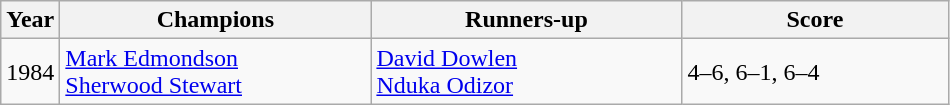<table class="wikitable">
<tr>
<th>Year</th>
<th style="width:200px">Champions</th>
<th style="width:200px">Runners-up</th>
<th style="width:170px" class="unsortable">Score</th>
</tr>
<tr>
<td>1984</td>
<td> <a href='#'>Mark Edmondson</a><br> <a href='#'>Sherwood Stewart</a></td>
<td> <a href='#'>David Dowlen</a><br> <a href='#'>Nduka Odizor</a></td>
<td>4–6, 6–1, 6–4</td>
</tr>
</table>
